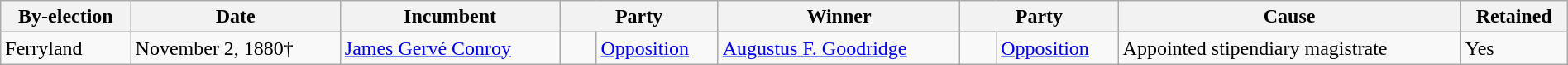<table class=wikitable style="width:100%">
<tr>
<th>By-election</th>
<th>Date</th>
<th>Incumbent</th>
<th colspan=2>Party</th>
<th>Winner</th>
<th colspan=2>Party</th>
<th>Cause</th>
<th>Retained</th>
</tr>
<tr>
<td>Ferryland</td>
<td>November 2, 1880†</td>
<td><a href='#'>James Gervé Conroy</a></td>
<td>    </td>
<td><a href='#'>Opposition</a></td>
<td><a href='#'>Augustus F. Goodridge</a></td>
<td>    </td>
<td><a href='#'>Opposition</a></td>
<td>Appointed stipendiary magistrate</td>
<td>Yes</td>
</tr>
</table>
